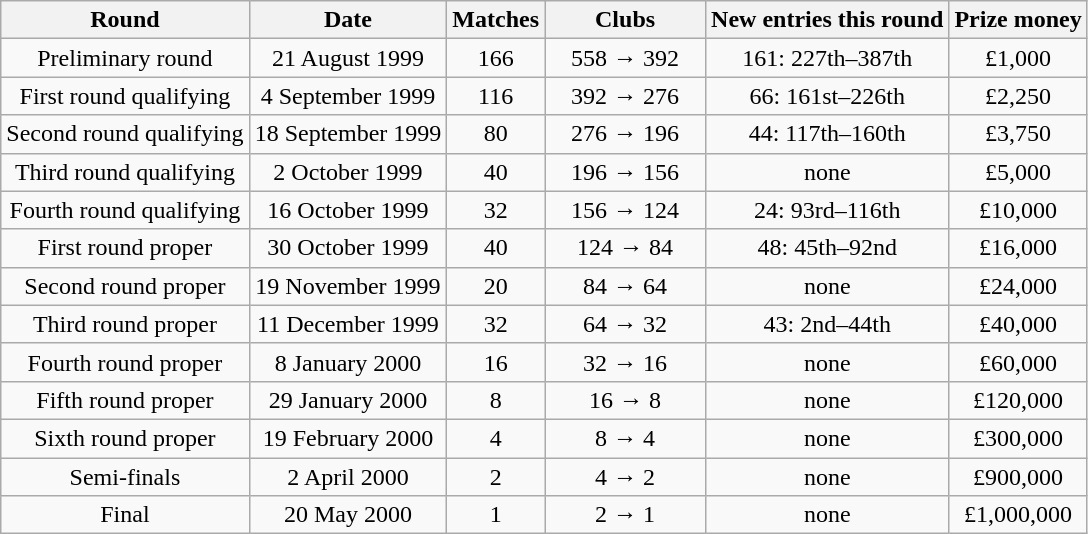<table class="wikitable">
<tr>
<th>Round</th>
<th>Date</th>
<th>Matches</th>
<th width=100>Clubs</th>
<th>New entries this round</th>
<th>Prize money</th>
</tr>
<tr align=center>
<td>Preliminary round</td>
<td>21 August 1999</td>
<td>166</td>
<td>558 → 392</td>
<td>161: 227th–387th</td>
<td>£1,000</td>
</tr>
<tr align=center>
<td>First round qualifying</td>
<td>4 September 1999</td>
<td>116</td>
<td>392 → 276</td>
<td>66: 161st–226th</td>
<td>£2,250</td>
</tr>
<tr align=center>
<td>Second round qualifying</td>
<td>18 September 1999</td>
<td>80</td>
<td>276 → 196</td>
<td>44: 117th–160th</td>
<td>£3,750</td>
</tr>
<tr align=center>
<td>Third round qualifying</td>
<td>2 October 1999</td>
<td>40</td>
<td>196 → 156</td>
<td>none</td>
<td>£5,000</td>
</tr>
<tr align=center>
<td>Fourth round qualifying</td>
<td>16 October 1999</td>
<td>32</td>
<td>156 → 124</td>
<td>24: 93rd–116th</td>
<td>£10,000</td>
</tr>
<tr align=center>
<td>First round proper</td>
<td>30 October 1999</td>
<td>40</td>
<td>124 → 84</td>
<td>48: 45th–92nd</td>
<td>£16,000</td>
</tr>
<tr align=center>
<td>Second round proper</td>
<td>19 November 1999</td>
<td>20</td>
<td>84 → 64</td>
<td>none</td>
<td>£24,000</td>
</tr>
<tr align=center>
<td>Third round proper</td>
<td>11 December 1999</td>
<td>32</td>
<td>64 → 32</td>
<td>43: 2nd–44th</td>
<td>£40,000</td>
</tr>
<tr align=center>
<td>Fourth round proper</td>
<td>8 January 2000</td>
<td>16</td>
<td>32 → 16</td>
<td>none</td>
<td>£60,000</td>
</tr>
<tr align=center>
<td>Fifth round proper</td>
<td>29 January 2000</td>
<td>8</td>
<td>16 → 8</td>
<td>none</td>
<td>£120,000</td>
</tr>
<tr align=center>
<td>Sixth round proper</td>
<td>19 February 2000</td>
<td>4</td>
<td>8 → 4</td>
<td>none</td>
<td>£300,000</td>
</tr>
<tr align=center>
<td>Semi-finals</td>
<td>2 April 2000</td>
<td>2</td>
<td>4 → 2</td>
<td>none</td>
<td>£900,000</td>
</tr>
<tr align=center>
<td>Final</td>
<td>20 May 2000</td>
<td>1</td>
<td>2 → 1</td>
<td>none</td>
<td>£1,000,000</td>
</tr>
</table>
